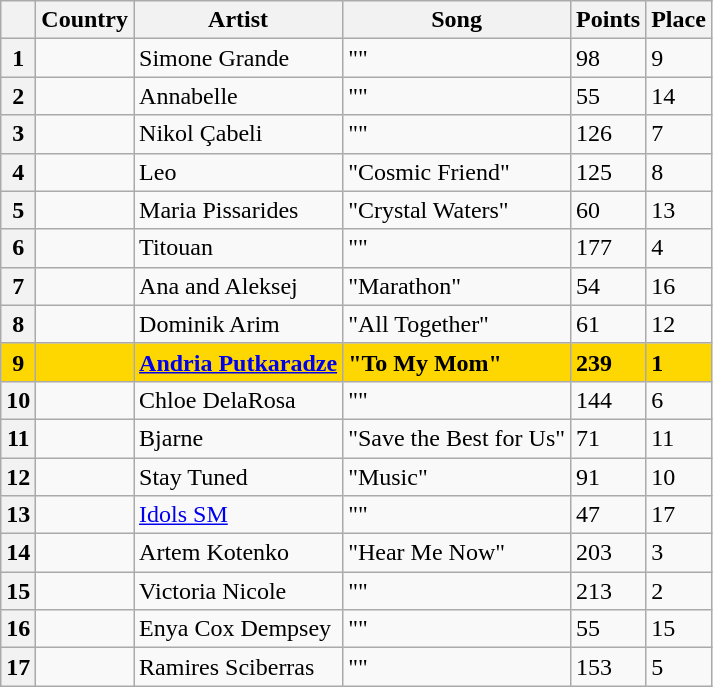<table class="sortable wikitable plainrowheaders" style="clear:left;">
<tr>
<th scope="col"></th>
<th scope="col">Country</th>
<th scope="col">Artist</th>
<th scope="col">Song</th>
<th scope="col" class="unsortable">Points</th>
<th scope="col">Place</th>
</tr>
<tr>
<th scope="row" style="text-align:center;">1</th>
<td></td>
<td>Simone Grande</td>
<td>""</td>
<td>98</td>
<td>9</td>
</tr>
<tr>
<th scope="row" style="text-align:center;">2</th>
<td></td>
<td>Annabelle</td>
<td>""</td>
<td>55</td>
<td>14</td>
</tr>
<tr>
<th scope="row" style="text-align:center;">3</th>
<td></td>
<td>Nikol Çabeli</td>
<td>""</td>
<td>126</td>
<td>7</td>
</tr>
<tr>
<th scope="row" style="text-align:center;">4</th>
<td></td>
<td>Leo</td>
<td>"Cosmic Friend"</td>
<td>125</td>
<td>8</td>
</tr>
<tr>
<th scope="row" style="text-align:center;">5</th>
<td></td>
<td>Maria Pissarides</td>
<td>"Crystal Waters"</td>
<td>60</td>
<td>13</td>
</tr>
<tr>
<th scope="row" style="text-align:center;">6</th>
<td></td>
<td>Titouan</td>
<td>""</td>
<td>177</td>
<td>4</td>
</tr>
<tr>
<th scope="row" style="text-align:center;">7</th>
<td></td>
<td>Ana and Aleksej</td>
<td>"Marathon"</td>
<td>54</td>
<td>16</td>
</tr>
<tr>
<th scope="row" style="text-align:center;">8</th>
<td></td>
<td>Dominik Arim</td>
<td>"All Together"</td>
<td>61</td>
<td>12</td>
</tr>
<tr style="font-weight:bold; background:gold;">
<th scope="row" style="text-align:center; font-weight:bold; background:gold">9</th>
<td></td>
<td><a href='#'>Andria Putkaradze</a></td>
<td>"To My Mom"</td>
<td>239</td>
<td>1</td>
</tr>
<tr>
<th scope="row" style="text-align:center;">10</th>
<td></td>
<td>Chloe DelaRosa</td>
<td>""</td>
<td>144</td>
<td>6</td>
</tr>
<tr>
<th scope="row" style="text-align:center;">11</th>
<td></td>
<td>Bjarne</td>
<td>"Save the Best for Us"</td>
<td>71</td>
<td>11</td>
</tr>
<tr>
<th scope="row" style="text-align:center;">12</th>
<td></td>
<td>Stay Tuned</td>
<td>"Music"</td>
<td>91</td>
<td>10</td>
</tr>
<tr>
<th scope="row" style="text-align:center;">13</th>
<td></td>
<td><a href='#'>Idols SM</a></td>
<td>""</td>
<td>47</td>
<td>17</td>
</tr>
<tr>
<th scope="row" style="text-align:center;">14</th>
<td></td>
<td>Artem Kotenko</td>
<td>"Hear Me Now"</td>
<td>203</td>
<td>3</td>
</tr>
<tr>
<th scope="row" style="text-align:center;">15</th>
<td></td>
<td>Victoria Nicole</td>
<td>""</td>
<td>213</td>
<td>2</td>
</tr>
<tr>
<th scope="row" style="text-align:center;">16</th>
<td></td>
<td>Enya Cox Dempsey</td>
<td>""</td>
<td>55</td>
<td>15</td>
</tr>
<tr>
<th scope="row" style="text-align:center;">17</th>
<td></td>
<td>Ramires Sciberras</td>
<td>""</td>
<td>153</td>
<td>5</td>
</tr>
</table>
